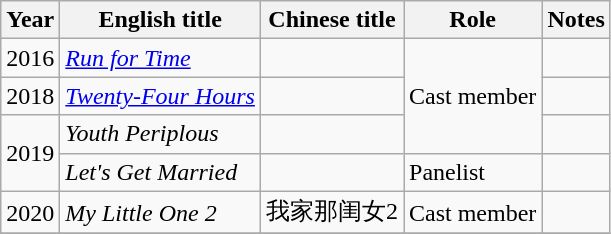<table class="wikitable">
<tr>
<th>Year</th>
<th>English title</th>
<th>Chinese title</th>
<th>Role</th>
<th>Notes</th>
</tr>
<tr>
<td>2016</td>
<td><em><a href='#'>Run for Time</a></em></td>
<td></td>
<td rowspan=3>Cast member</td>
<td></td>
</tr>
<tr>
<td>2018</td>
<td><em><a href='#'>Twenty-Four Hours</a></em></td>
<td></td>
<td></td>
</tr>
<tr>
<td rowspan=2>2019</td>
<td><em>Youth Periplous</em></td>
<td></td>
<td></td>
</tr>
<tr>
<td><em>Let's Get Married</em></td>
<td></td>
<td>Panelist</td>
<td></td>
</tr>
<tr>
<td>2020</td>
<td><em>My Little One 2</em></td>
<td>我家那闺女2</td>
<td>Cast member</td>
<td></td>
</tr>
<tr>
</tr>
</table>
